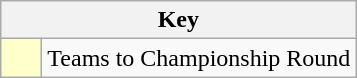<table class="wikitable" style="text-align: center;">
<tr>
<th colspan=2>Key</th>
</tr>
<tr>
<td style="background:#ffffcc; width:20px;"></td>
<td align=left>Teams to Championship Round</td>
</tr>
</table>
